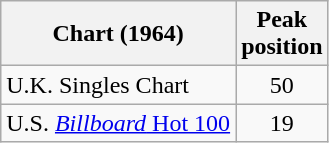<table class="wikitable sortable">
<tr>
<th>Chart (1964)</th>
<th>Peak<br>position</th>
</tr>
<tr>
<td align="left">U.K. Singles Chart</td>
<td align="center">50</td>
</tr>
<tr>
<td>U.S. <a href='#'><em>Billboard</em> Hot 100</a></td>
<td align="center">19</td>
</tr>
</table>
